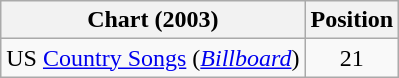<table class="wikitable sortable">
<tr>
<th scope="col">Chart (2003)</th>
<th scope="col">Position</th>
</tr>
<tr>
<td>US <a href='#'>Country Songs</a> (<em><a href='#'>Billboard</a></em>)</td>
<td align="center">21</td>
</tr>
</table>
